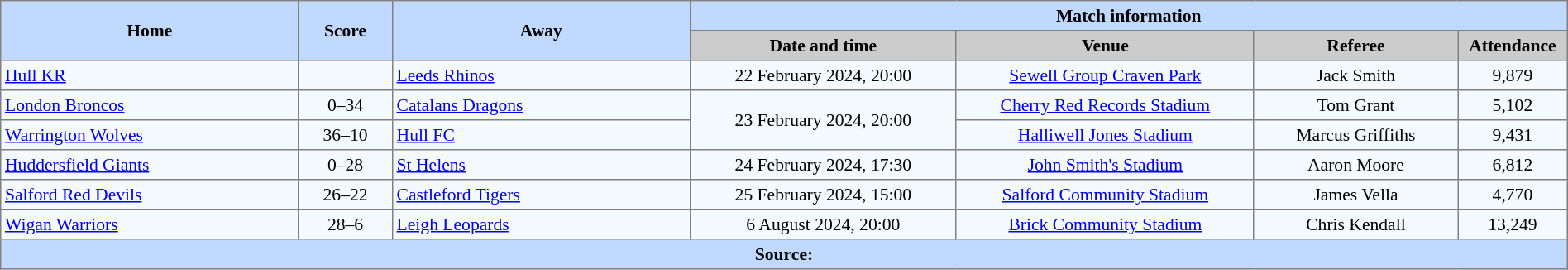<table border=1 style="border-collapse:collapse; font-size:90%; text-align:center;" cellpadding=3 cellspacing=0 width=100%>
<tr style="background:#C1D8ff;">
<th scope="col" rowspan=2 width=19%>Home</th>
<th scope="col" rowspan=2 width=6%>Score</th>
<th scope="col" rowspan=2 width=19%>Away</th>
<th colspan=4>Match information</th>
</tr>
<tr style="background:#CCCCCC;">
<th scope="col" width=17%>Date and time</th>
<th scope="col" width=19%>Venue</th>
<th scope="col" width=13%>Referee</th>
<th scope="col" width=7%>Attendance</th>
</tr>
<tr style="background:#F5FAFF;">
<td style="text-align:left;"> <a href='#'>Hull KR</a></td>
<td></td>
<td style="text-align:left;"> <a href='#'>Leeds Rhinos</a></td>
<td>22 February 2024, 20:00</td>
<td><a href='#'>Sewell Group Craven Park</a></td>
<td>Jack Smith</td>
<td>9,879</td>
</tr>
<tr style="background:#F5FAFF;">
<td style="text-align:left;"> <a href='#'>London Broncos</a></td>
<td>0–34</td>
<td style="text-align:left;"> <a href='#'>Catalans Dragons</a></td>
<td Rowspan=2>23 February 2024, 20:00</td>
<td><a href='#'>Cherry Red Records Stadium</a></td>
<td>Tom Grant</td>
<td>5,102</td>
</tr>
<tr style="background:#F5FAFF;">
<td style="text-align:left;"> <a href='#'>Warrington Wolves</a></td>
<td>36–10</td>
<td style="text-align:left;"> <a href='#'>Hull FC</a></td>
<td><a href='#'>Halliwell Jones Stadium</a></td>
<td>Marcus Griffiths</td>
<td>9,431</td>
</tr>
<tr style="background:#F5FAFF;">
<td style="text-align:left;"> <a href='#'>Huddersfield Giants</a></td>
<td>0–28</td>
<td style="text-align:left;"> <a href='#'>St Helens</a></td>
<td>24 February 2024, 17:30</td>
<td><a href='#'>John Smith's Stadium</a></td>
<td>Aaron Moore</td>
<td>6,812</td>
</tr>
<tr style="background:#F5FAFF;">
<td style="text-align:left;"> <a href='#'>Salford Red Devils</a></td>
<td>26–22</td>
<td style="text-align:left;"> <a href='#'>Castleford Tigers</a></td>
<td>25 February 2024, 15:00</td>
<td><a href='#'>Salford Community Stadium</a></td>
<td>James Vella</td>
<td>4,770</td>
</tr>
<tr style="background:#F5FAFF;">
<td style="text-align:left;"> <a href='#'>Wigan Warriors</a></td>
<td>28–6</td>
<td style="text-align:left;"> <a href='#'>Leigh Leopards</a></td>
<td>6 August 2024, 20:00</td>
<td><a href='#'>Brick Community Stadium</a></td>
<td>Chris Kendall</td>
<td>13,249</td>
</tr>
<tr style="background:#c1d8ff;">
<th colspan=7>Source:</th>
</tr>
</table>
